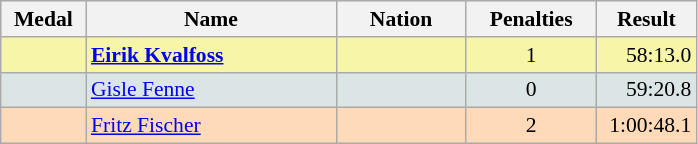<table class=wikitable style="border:1px solid #AAAAAA;font-size:90%">
<tr bgcolor="#E4E4E4">
<th style="border-bottom:1px solid #AAAAAA" width=50>Medal</th>
<th style="border-bottom:1px solid #AAAAAA" width=160>Name</th>
<th style="border-bottom:1px solid #AAAAAA" width=80>Nation</th>
<th style="border-bottom:1px solid #AAAAAA" width=80>Penalties</th>
<th style="border-bottom:1px solid #AAAAAA" width=60>Result</th>
</tr>
<tr bgcolor="#F7F6A8">
<td align="center"></td>
<td><strong><a href='#'>Eirik Kvalfoss</a></strong></td>
<td align="center"></td>
<td align="center">1</td>
<td align="right">58:13.0</td>
</tr>
<tr bgcolor="#DCE5E5">
<td align="center"></td>
<td><a href='#'>Gisle Fenne</a></td>
<td align="center"></td>
<td align="center">0</td>
<td align="right">59:20.8</td>
</tr>
<tr bgcolor="#FFDAB9">
<td align="center"></td>
<td><a href='#'>Fritz Fischer</a></td>
<td align="center"></td>
<td align="center">2</td>
<td align="right">1:00:48.1</td>
</tr>
</table>
